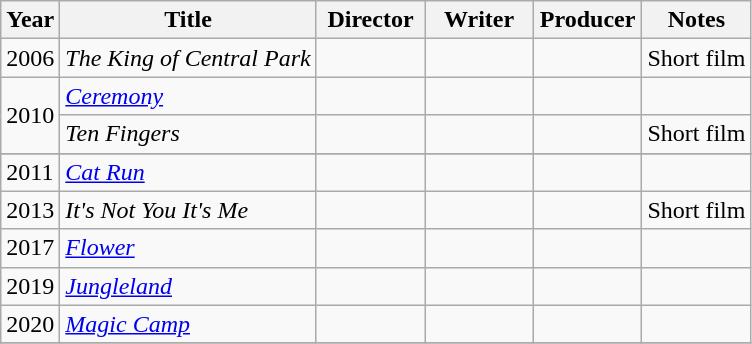<table class="wikitable sortable">
<tr>
<th>Year</th>
<th>Title</th>
<th width="65">Director</th>
<th width="65">Writer</th>
<th width="65">Producer</th>
<th class="unsortable">Notes</th>
</tr>
<tr>
<td>2006</td>
<td><em>The King of Central Park</em></td>
<td></td>
<td></td>
<td></td>
<td>Short film</td>
</tr>
<tr>
<td rowspan="2">2010</td>
<td><em><a href='#'>Ceremony</a></em></td>
<td></td>
<td></td>
<td></td>
<td></td>
</tr>
<tr>
<td><em>Ten Fingers</em></td>
<td></td>
<td></td>
<td></td>
<td>Short film</td>
</tr>
<tr>
</tr>
<tr>
<td>2011</td>
<td><em><a href='#'>Cat Run</a></em></td>
<td></td>
<td></td>
<td></td>
<td></td>
</tr>
<tr>
<td>2013</td>
<td><em>It's Not You It's Me</em></td>
<td></td>
<td></td>
<td></td>
<td>Short film</td>
</tr>
<tr>
<td>2017</td>
<td><em><a href='#'>Flower</a></em></td>
<td></td>
<td></td>
<td></td>
<td></td>
</tr>
<tr>
<td>2019</td>
<td><em><a href='#'>Jungleland</a></em></td>
<td></td>
<td></td>
<td></td>
<td></td>
</tr>
<tr>
<td>2020</td>
<td><em><a href='#'>Magic Camp</a></em></td>
<td></td>
<td></td>
<td></td>
<td></td>
</tr>
<tr>
</tr>
</table>
